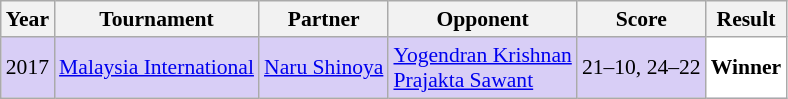<table class="sortable wikitable" style="font-size: 90%;">
<tr>
<th>Year</th>
<th>Tournament</th>
<th>Partner</th>
<th>Opponent</th>
<th>Score</th>
<th>Result</th>
</tr>
<tr style="background:#D8CEF6">
<td align="center">2017</td>
<td align="left"><a href='#'>Malaysia International</a></td>
<td align="left"> <a href='#'>Naru Shinoya</a></td>
<td align="left"> <a href='#'>Yogendran Krishnan</a><br> <a href='#'>Prajakta Sawant</a></td>
<td align="left">21–10, 24–22</td>
<td style="text-align:left; background:white"> <strong>Winner</strong></td>
</tr>
</table>
